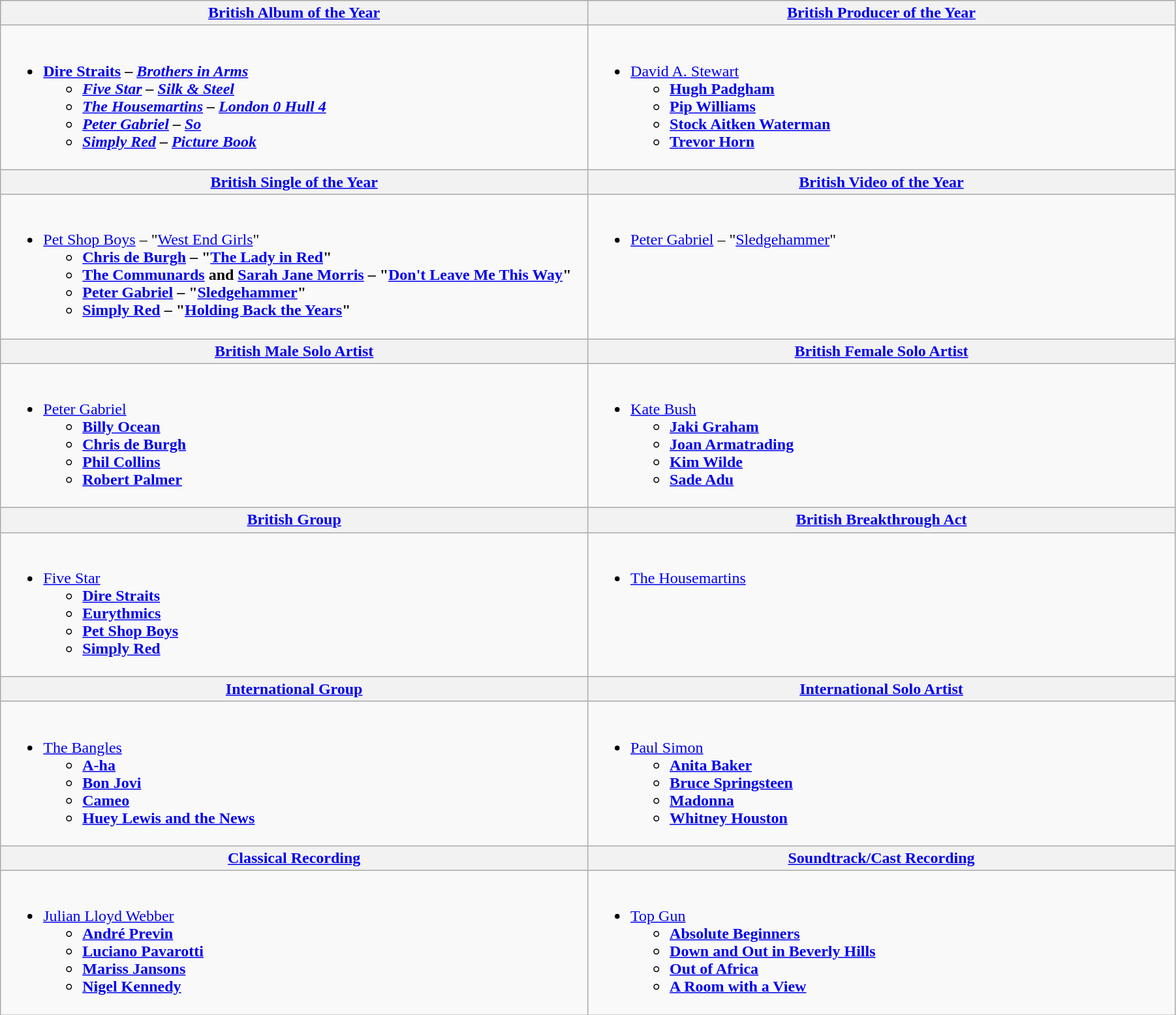<table class="wikitable" style="width:95%">
<tr bgcolor="#bebebe">
<th width="50%"><a href='#'>British Album of the Year</a></th>
<th width="50%"><a href='#'>British Producer of the Year</a></th>
</tr>
<tr>
<td valign="top"><br><ul><li><strong><a href='#'>Dire Straits</a> – <em><a href='#'>Brothers in Arms</a><strong><em><ul><li><a href='#'>Five Star</a> – </em><a href='#'>Silk & Steel</a><em></li><li><a href='#'>The Housemartins</a> – </em><a href='#'>London 0 Hull 4</a><em></li><li><a href='#'>Peter Gabriel</a> – </em><a href='#'>So</a><em></li><li><a href='#'>Simply Red</a> – </em><a href='#'>Picture Book</a><em></li></ul></li></ul></td>
<td valign="top"><br><ul><li></strong><a href='#'>David A. Stewart</a><strong><ul><li><a href='#'>Hugh Padgham</a></li><li><a href='#'>Pip Williams</a></li><li><a href='#'>Stock Aitken Waterman</a></li><li><a href='#'>Trevor Horn</a></li></ul></li></ul></td>
</tr>
<tr>
<th width="50%"><a href='#'>British Single of the Year</a></th>
<th width="50%"><a href='#'>British Video of the Year</a></th>
</tr>
<tr>
<td valign="top"><br><ul><li></strong><a href='#'>Pet Shop Boys</a> – "<a href='#'>West End Girls</a>"<strong><ul><li><a href='#'>Chris de Burgh</a> – "<a href='#'>The Lady in Red</a>"</li><li><a href='#'>The Communards</a> and <a href='#'>Sarah Jane Morris</a> – "<a href='#'>Don't Leave Me This Way</a>"</li><li><a href='#'>Peter Gabriel</a> – "<a href='#'>Sledgehammer</a>"</li><li><a href='#'>Simply Red</a> – "<a href='#'>Holding Back the Years</a>"</li></ul></li></ul></td>
<td valign="top"><br><ul><li></strong><a href='#'>Peter Gabriel</a> – "<a href='#'>Sledgehammer</a>"<strong></li></ul></td>
</tr>
<tr>
<th width="50%"><a href='#'>British Male Solo Artist</a></th>
<th width="50%"><a href='#'>British Female Solo Artist</a></th>
</tr>
<tr>
<td valign="top"><br><ul><li></strong><a href='#'>Peter Gabriel</a><strong><ul><li><a href='#'>Billy Ocean</a></li><li><a href='#'>Chris de Burgh</a></li><li><a href='#'>Phil Collins</a></li><li><a href='#'>Robert Palmer</a></li></ul></li></ul></td>
<td valign="top"><br><ul><li></strong><a href='#'>Kate Bush</a><strong><ul><li><a href='#'>Jaki Graham</a></li><li><a href='#'>Joan Armatrading</a></li><li><a href='#'>Kim Wilde</a></li><li><a href='#'>Sade Adu</a></li></ul></li></ul></td>
</tr>
<tr>
<th width="50%"><a href='#'>British Group</a></th>
<th width="50%"><a href='#'>British Breakthrough Act</a></th>
</tr>
<tr>
<td valign="top"><br><ul><li></strong><a href='#'>Five Star</a><strong><ul><li><a href='#'>Dire Straits</a></li><li><a href='#'>Eurythmics</a></li><li><a href='#'>Pet Shop Boys</a></li><li><a href='#'>Simply Red</a></li></ul></li></ul></td>
<td valign="top"><br><ul><li></strong><a href='#'>The Housemartins</a><strong></li></ul></td>
</tr>
<tr>
<th width="50%"><a href='#'>International Group</a></th>
<th width="50%"><a href='#'>International Solo Artist</a></th>
</tr>
<tr>
<td valign="top"><br><ul><li></strong><a href='#'>The Bangles</a><strong><ul><li><a href='#'>A-ha</a></li><li><a href='#'>Bon Jovi</a></li><li><a href='#'>Cameo</a></li><li><a href='#'>Huey Lewis and the News</a></li></ul></li></ul></td>
<td valign="top"><br><ul><li></strong><a href='#'>Paul Simon</a><strong><ul><li><a href='#'>Anita Baker</a></li><li><a href='#'>Bruce Springsteen</a></li><li><a href='#'>Madonna</a></li><li><a href='#'>Whitney Houston</a></li></ul></li></ul></td>
</tr>
<tr>
<th width="50%"><a href='#'>Classical Recording</a></th>
<th width="50%"><a href='#'>Soundtrack/Cast Recording</a></th>
</tr>
<tr>
<td valign="top"><br><ul><li></strong><a href='#'>Julian Lloyd Webber</a><strong><ul><li><a href='#'>André Previn</a></li><li><a href='#'>Luciano Pavarotti</a></li><li><a href='#'>Mariss Jansons</a></li><li><a href='#'>Nigel Kennedy</a></li></ul></li></ul></td>
<td valign="top"><br><ul><li></em></strong><a href='#'>Top Gun</a><strong><em><ul><li></em><a href='#'>Absolute Beginners</a><em></li><li></em><a href='#'>Down and Out in Beverly Hills</a><em></li><li></em><a href='#'>Out of Africa</a><em></li><li></em><a href='#'>A Room with a View</a><em></li></ul></li></ul></td>
</tr>
</table>
